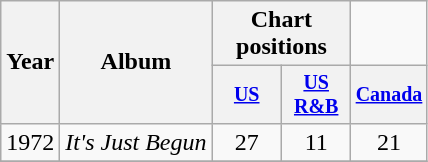<table class="wikitable" style="text-align:center;">
<tr>
<th rowspan="2">Year</th>
<th rowspan="2">Album</th>
<th colspan="2">Chart positions</th>
</tr>
<tr style="font-size:smaller;">
<th width="40"><a href='#'>US</a></th>
<th width="40"><a href='#'>US<br>R&B</a></th>
<th width="40"><a href='#'>Canada</a></th>
</tr>
<tr>
<td rowspan="1">1972</td>
<td align="left"><em>It's Just Begun</em></td>
<td>27</td>
<td>11</td>
<td>21</td>
</tr>
<tr>
</tr>
</table>
